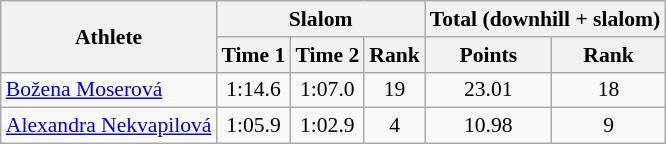<table class="wikitable" style="font-size:90%">
<tr>
<th rowspan="2">Athlete</th>
<th colspan="3">Slalom</th>
<th colspan="2">Total (downhill + slalom)</th>
</tr>
<tr>
<th>Time 1</th>
<th>Time 2</th>
<th>Rank</th>
<th>Points</th>
<th>Rank</th>
</tr>
<tr>
<td><a href='#'>Božena Moserová</a></td>
<td align="center">1:14.6</td>
<td align="center">1:07.0</td>
<td align="center">19</td>
<td align="center">23.01</td>
<td align="center">18</td>
</tr>
<tr>
<td><a href='#'>Alexandra Nekvapilová</a></td>
<td align="center">1:05.9</td>
<td align="center">1:02.9</td>
<td align="center">4</td>
<td align="center">10.98</td>
<td align="center">9</td>
</tr>
</table>
